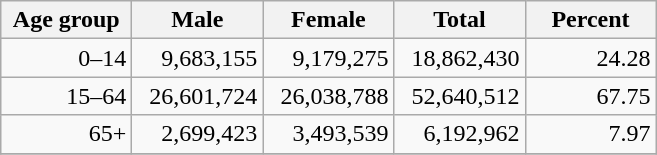<table class="wikitable">
<tr>
<th width="80">Age group</th>
<th width="80">Male</th>
<th width="80">Female</th>
<th width="80">Total</th>
<th width="80">Percent</th>
</tr>
<tr>
<td align="right">0–14</td>
<td align="right">9,683,155</td>
<td align="right">9,179,275</td>
<td align="right">18,862,430</td>
<td align="right">24.28</td>
</tr>
<tr>
<td align="right">15–64</td>
<td align="right">26,601,724</td>
<td align="right">26,038,788</td>
<td align="right">52,640,512</td>
<td align="right">67.75</td>
</tr>
<tr>
<td align="right">65+</td>
<td align="right">2,699,423</td>
<td align="right">3,493,539</td>
<td align="right">6,192,962</td>
<td align="right">7.97</td>
</tr>
<tr>
</tr>
</table>
